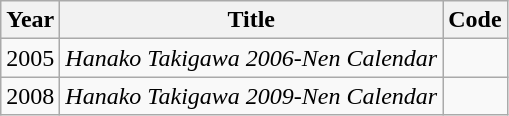<table class="wikitable">
<tr>
<th>Year</th>
<th>Title</th>
<th>Code</th>
</tr>
<tr>
<td>2005</td>
<td><em>Hanako Takigawa 2006-Nen Calendar</em></td>
<td></td>
</tr>
<tr>
<td>2008</td>
<td><em>Hanako Takigawa 2009-Nen Calendar</em></td>
<td></td>
</tr>
</table>
